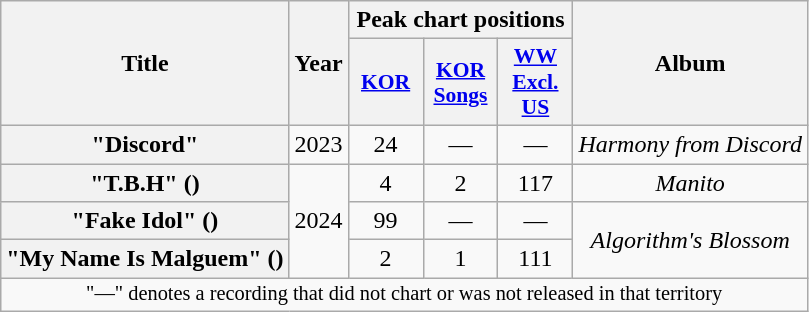<table class="wikitable plainrowheaders" style="text-align:center">
<tr>
<th scope="col" rowspan="2">Title</th>
<th scope="col" rowspan="2">Year</th>
<th scope="col" colspan="3">Peak chart positions</th>
<th scope="col" rowspan="2">Album</th>
</tr>
<tr>
<th scope="col" style="width:3em;font-size:90%"><a href='#'>KOR</a><br></th>
<th scope="col" style="font-size:90%; width:3em"><a href='#'>KOR<br>Songs</a><br></th>
<th scope="col" style="font-size:90%; width:3em"><a href='#'>WW<br>Excl.<br>US</a><br></th>
</tr>
<tr>
<th scope="row">"Discord"</th>
<td>2023</td>
<td>24</td>
<td>—</td>
<td>—</td>
<td><em>Harmony from Discord</em></td>
</tr>
<tr>
<th scope="row">"T.B.H" ()</th>
<td rowspan="3">2024</td>
<td>4</td>
<td>2</td>
<td>117</td>
<td><em>Manito</em></td>
</tr>
<tr>
<th scope="row">"Fake Idol" ()</th>
<td>99</td>
<td>—</td>
<td>—</td>
<td rowspan="2"><em>Algorithm's Blossom</em></td>
</tr>
<tr>
<th scope="row">"My Name Is Malguem" ()</th>
<td>2</td>
<td>1</td>
<td>111</td>
</tr>
<tr>
<td colspan="6" style="font-size:85%">"—" denotes a recording that did not chart or was not released in that territory</td>
</tr>
</table>
